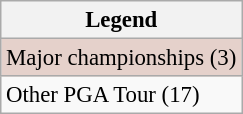<table class="wikitable" style="font-size:95%;">
<tr>
<th>Legend</th>
</tr>
<tr style="background:#e5d1cb;">
<td>Major championships (3)</td>
</tr>
<tr>
<td>Other PGA Tour (17)</td>
</tr>
</table>
